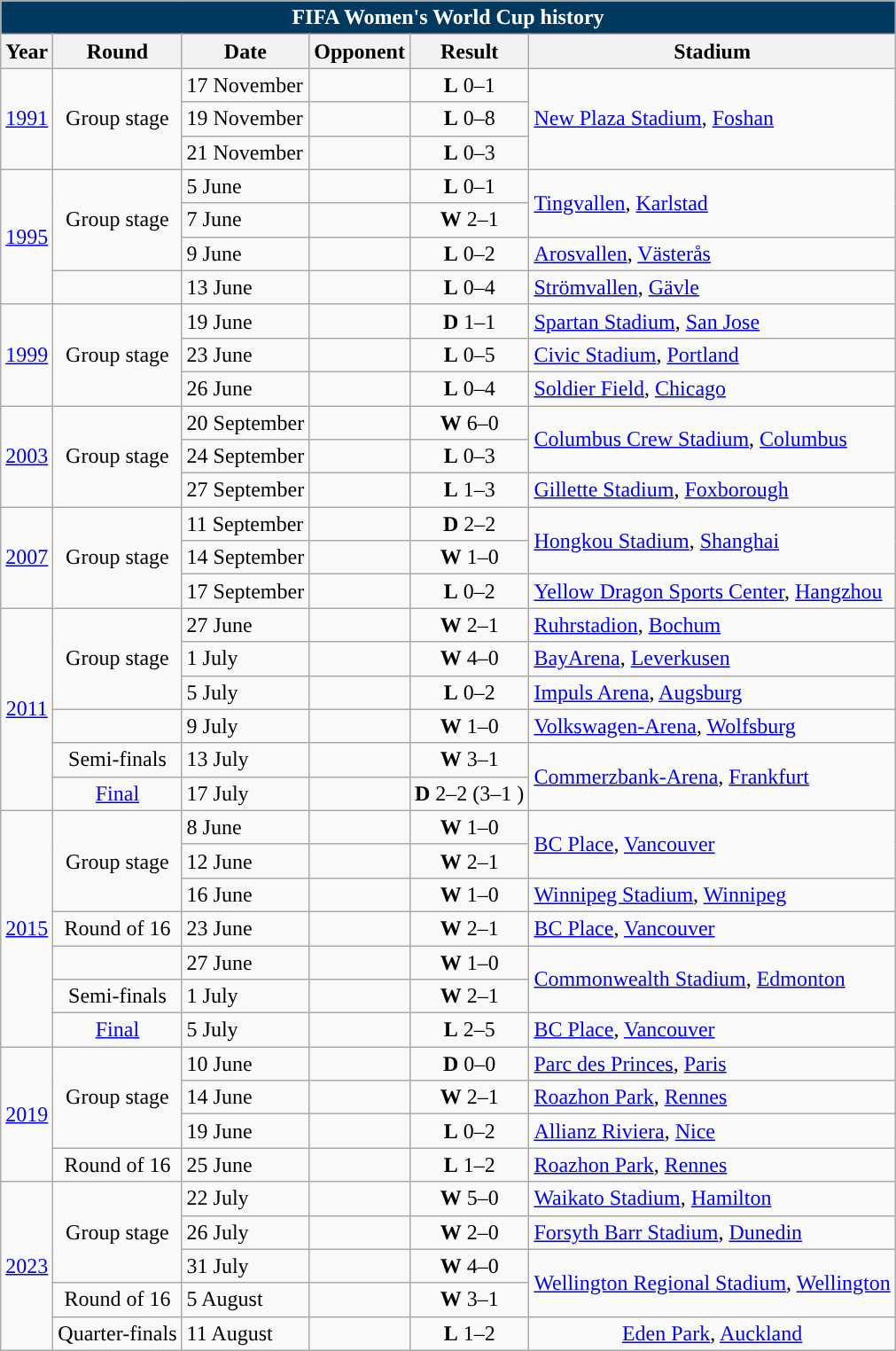<table class="wikitable mw-collapsible" style="text-align: center;font-size:100%;">
<tr>
<th colspan=6 style="background: #013A5E; color: #FFFFFF;">FIFA Women's World Cup history</th>
</tr>
<tr>
<th>Year</th>
<th>Round</th>
<th>Date</th>
<th>Opponent</th>
<th>Result</th>
<th>Stadium</th>
</tr>
<tr>
<td rowspan=3> <a href='#'>1991</a></td>
<td rowspan=3>Group stage</td>
<td align="left">17 November</td>
<td align="left"></td>
<td><strong>L</strong> 0–1</td>
<td rowspan=3 align="left"><a href='#'>New Plaza Stadium</a>, <a href='#'>Foshan</a></td>
</tr>
<tr>
<td align="left">19 November</td>
<td align="left"></td>
<td><strong>L</strong> 0–8</td>
</tr>
<tr>
<td align="left">21 November</td>
<td align="left"></td>
<td><strong>L</strong> 0–3</td>
</tr>
<tr>
<td rowspan=4> <a href='#'>1995</a></td>
<td rowspan=3>Group stage</td>
<td align="left">5 June</td>
<td align="left"></td>
<td><strong>L</strong> 0–1</td>
<td rowspan=2 align="left"><a href='#'>Tingvallen</a>, <a href='#'>Karlstad</a></td>
</tr>
<tr>
<td align="left">7 June</td>
<td align="left"></td>
<td><strong>W</strong> 2–1</td>
</tr>
<tr>
<td align="left">9 June</td>
<td align="left"></td>
<td><strong>L</strong> 0–2</td>
<td align="left"><a href='#'>Arosvallen</a>, <a href='#'>Västerås</a></td>
</tr>
<tr>
<td></td>
<td align="left">13 June</td>
<td align="left"></td>
<td><strong>L</strong> 0–4</td>
<td align="left"><a href='#'>Strömvallen</a>, <a href='#'>Gävle</a></td>
</tr>
<tr>
<td rowspan=3> <a href='#'>1999</a></td>
<td rowspan=3>Group stage</td>
<td align="left">19 June</td>
<td align="left"></td>
<td><strong>D</strong> 1–1</td>
<td align="left"><a href='#'>Spartan Stadium</a>, <a href='#'>San Jose</a></td>
</tr>
<tr>
<td align="left">23 June</td>
<td align="left"></td>
<td><strong>L</strong> 0–5</td>
<td align="left"><a href='#'>Civic Stadium</a>, <a href='#'>Portland</a></td>
</tr>
<tr>
<td align="left">26 June</td>
<td align="left"></td>
<td><strong>L</strong> 0–4</td>
<td align="left"><a href='#'>Soldier Field</a>, <a href='#'>Chicago</a></td>
</tr>
<tr>
<td rowspan=3> <a href='#'>2003</a></td>
<td rowspan=3>Group stage</td>
<td align="left">20 September</td>
<td align="left"></td>
<td><strong>W</strong> 6–0</td>
<td rowspan=2 align="left"><a href='#'>Columbus Crew Stadium</a>, <a href='#'>Columbus</a></td>
</tr>
<tr>
<td align="left">24 September</td>
<td align="left"></td>
<td><strong>L</strong> 0–3</td>
</tr>
<tr>
<td align="left">27 September</td>
<td align="left"></td>
<td><strong>L</strong> 1–3</td>
<td align="left"><a href='#'>Gillette Stadium</a>, <a href='#'>Foxborough</a></td>
</tr>
<tr>
<td rowspan=3> <a href='#'>2007</a></td>
<td rowspan=3>Group stage</td>
<td align="left">11 September</td>
<td align="left"></td>
<td><strong>D</strong> 2–2</td>
<td rowspan=2 align="left"><a href='#'>Hongkou Stadium</a>, <a href='#'>Shanghai</a></td>
</tr>
<tr>
<td align="left">14 September</td>
<td align="left"></td>
<td><strong>W</strong> 1–0</td>
</tr>
<tr>
<td align="left">17 September</td>
<td align="left"></td>
<td><strong>L</strong> 0–2</td>
<td align="left"><a href='#'>Yellow Dragon Sports Center</a>, <a href='#'>Hangzhou</a></td>
</tr>
<tr>
<td rowspan=6> <a href='#'>2011</a></td>
<td rowspan=3>Group stage</td>
<td align="left">27 June</td>
<td align="left"></td>
<td><strong>W</strong> 2–1</td>
<td align="left"><a href='#'>Ruhrstadion</a>, <a href='#'>Bochum</a></td>
</tr>
<tr>
<td align="left">1 July</td>
<td align="left"></td>
<td><strong>W</strong> 4–0</td>
<td align="left"><a href='#'>BayArena</a>, <a href='#'>Leverkusen</a></td>
</tr>
<tr>
<td align="left">5 July</td>
<td align="left"></td>
<td><strong>L</strong> 0–2</td>
<td align="left"><a href='#'>Impuls Arena</a>, <a href='#'>Augsburg</a></td>
</tr>
<tr>
<td></td>
<td align="left">9 July</td>
<td align="left"></td>
<td><strong>W</strong> 1–0</td>
<td align="left"><a href='#'>Volkswagen-Arena</a>, <a href='#'>Wolfsburg</a></td>
</tr>
<tr>
<td>Semi-finals</td>
<td align="left">13 July</td>
<td align="left"></td>
<td><strong>W</strong> 3–1</td>
<td rowspan=2 align="left"><a href='#'>Commerzbank-Arena</a>, <a href='#'>Frankfurt</a></td>
</tr>
<tr>
<td><a href='#'>Final</a></td>
<td align="left">17 July</td>
<td align="left"></td>
<td><strong>D</strong> 2–2 (3–1 )</td>
</tr>
<tr>
<td rowspan=7> <a href='#'>2015</a></td>
<td rowspan=3>Group stage</td>
<td align="left">8 June</td>
<td align="left"></td>
<td><strong>W</strong> 1–0</td>
<td rowspan=2 align="left"><a href='#'>BC Place</a>, <a href='#'>Vancouver</a></td>
</tr>
<tr>
<td align="left">12 June</td>
<td align="left"></td>
<td><strong>W</strong> 2–1</td>
</tr>
<tr>
<td align="left">16 June</td>
<td align="left"></td>
<td><strong>W</strong> 1–0</td>
<td align="left"><a href='#'>Winnipeg Stadium</a>, <a href='#'>Winnipeg</a></td>
</tr>
<tr>
<td>Round of 16</td>
<td align="left">23 June</td>
<td align="left"></td>
<td><strong>W</strong> 2–1</td>
<td align="left"><a href='#'>BC Place</a>, <a href='#'>Vancouver</a></td>
</tr>
<tr>
<td></td>
<td align="left">27 June</td>
<td align="left"></td>
<td><strong>W</strong> 1–0</td>
<td rowspan=2 align="left"><a href='#'>Commonwealth Stadium</a>, <a href='#'>Edmonton</a></td>
</tr>
<tr>
<td>Semi-finals</td>
<td align="left">1 July</td>
<td align="left"></td>
<td><strong>W</strong> 2–1</td>
</tr>
<tr>
<td><a href='#'>Final</a></td>
<td align="left">5 July</td>
<td align="left"></td>
<td><strong>L</strong> 2–5</td>
<td align="left"><a href='#'>BC Place</a>, <a href='#'>Vancouver</a></td>
</tr>
<tr>
<td rowspan=4> <a href='#'>2019</a></td>
<td rowspan=3>Group stage</td>
<td align="left">10 June</td>
<td align="left"></td>
<td><strong>D</strong> 0–0</td>
<td align="left"><a href='#'>Parc des Princes</a>, <a href='#'>Paris</a></td>
</tr>
<tr>
<td align="left">14 June</td>
<td align="left"></td>
<td><strong>W</strong> 2–1</td>
<td align="left"><a href='#'>Roazhon Park</a>, <a href='#'>Rennes</a></td>
</tr>
<tr>
<td align="left">19 June</td>
<td align="left"></td>
<td><strong>L</strong> 0–2</td>
<td align="left"><a href='#'>Allianz Riviera</a>, <a href='#'>Nice</a></td>
</tr>
<tr>
<td>Round of 16</td>
<td align="left">25 June</td>
<td align="left"></td>
<td><strong>L</strong> 1–2</td>
<td align="left"><a href='#'>Roazhon Park</a>, <a href='#'>Rennes</a></td>
</tr>
<tr>
<td rowspan=5>  <a href='#'>2023</a></td>
<td rowspan=3>Group stage</td>
<td align="left">22 July</td>
<td align="left"></td>
<td><strong>W</strong> 5–0</td>
<td align="left"><a href='#'>Waikato Stadium</a>, <a href='#'>Hamilton</a></td>
</tr>
<tr>
<td align="left">26 July</td>
<td align="left"></td>
<td><strong>W</strong> 2–0</td>
<td align="left"><a href='#'>Forsyth Barr Stadium</a>, <a href='#'>Dunedin</a></td>
</tr>
<tr>
<td align="left">31 July</td>
<td align="left"></td>
<td><strong>W</strong> 4–0</td>
<td rowspan=2 align="left"><a href='#'>Wellington Regional Stadium</a>, <a href='#'>Wellington</a></td>
</tr>
<tr>
<td>Round of 16</td>
<td align="left">5 August</td>
<td align="left"></td>
<td><strong>W</strong> 3–1</td>
</tr>
<tr>
<td>Quarter-finals</td>
<td align="left">11 August</td>
<td align="left"></td>
<td><strong>L</strong> 1–2</td>
<td><a href='#'>Eden Park</a>, <a href='#'>Auckland</a></td>
</tr>
</table>
